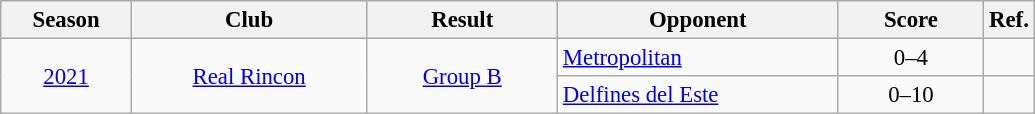<table class="wikitable" style="font-size:95%; text-align: center;">
<tr>
<th width="80">Season</th>
<th width="150">Club</th>
<th width="120">Result</th>
<th width="180">Opponent</th>
<th width="90">Score</th>
<th>Ref.</th>
</tr>
<tr>
<td rowspan="2"><a href='#'>2021</a></td>
<td rowspan="2"><a href='#'>Real Rincon</a></td>
<td rowspan="2"><a href='#'>Group B</a></td>
<td align="left"> <a href='#'>Metropolitan</a></td>
<td>0–4</td>
<td></td>
</tr>
<tr>
<td align="left"> <a href='#'>Delfines del Este</a></td>
<td>0–10</td>
<td></td>
</tr>
</table>
